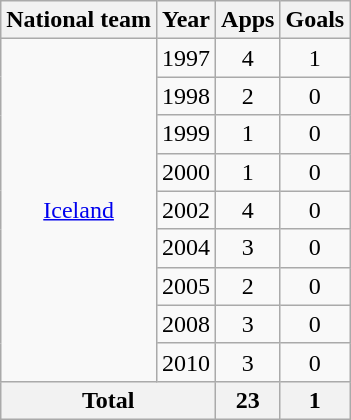<table class="wikitable" style="text-align:center">
<tr>
<th>National team</th>
<th>Year</th>
<th>Apps</th>
<th>Goals</th>
</tr>
<tr>
<td rowspan="9"><a href='#'>Iceland</a></td>
<td>1997</td>
<td>4</td>
<td>1</td>
</tr>
<tr>
<td>1998</td>
<td>2</td>
<td>0</td>
</tr>
<tr>
<td>1999</td>
<td>1</td>
<td>0</td>
</tr>
<tr>
<td>2000</td>
<td>1</td>
<td>0</td>
</tr>
<tr>
<td>2002</td>
<td>4</td>
<td>0</td>
</tr>
<tr>
<td>2004</td>
<td>3</td>
<td>0</td>
</tr>
<tr>
<td>2005</td>
<td>2</td>
<td>0</td>
</tr>
<tr>
<td>2008</td>
<td>3</td>
<td>0</td>
</tr>
<tr>
<td>2010</td>
<td>3</td>
<td>0</td>
</tr>
<tr>
<th colspan="2">Total</th>
<th>23</th>
<th>1</th>
</tr>
</table>
